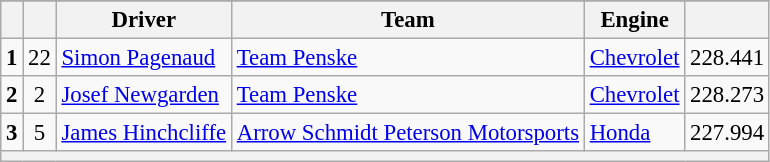<table class="wikitable" style="font-size:95%;">
<tr>
</tr>
<tr>
<th></th>
<th></th>
<th>Driver</th>
<th>Team</th>
<th>Engine</th>
<th></th>
</tr>
<tr>
<td style="text-align:center;"><strong>1</strong></td>
<td style="text-align:center;">22</td>
<td align="left"> <a href='#'>Simon Pagenaud</a></td>
<td><a href='#'>Team Penske</a></td>
<td><a href='#'>Chevrolet</a></td>
<td>228.441</td>
</tr>
<tr>
<td style="text-align:center;"><strong>2</strong></td>
<td style="text-align:center;">2</td>
<td align="left"> <a href='#'>Josef Newgarden</a></td>
<td><a href='#'>Team Penske</a></td>
<td><a href='#'>Chevrolet</a></td>
<td>228.273</td>
</tr>
<tr>
<td style="text-align:center;"><strong>3</strong></td>
<td style="text-align:center;">5</td>
<td align="left"> <a href='#'>James Hinchcliffe</a></td>
<td><a href='#'>Arrow Schmidt Peterson Motorsports</a></td>
<td><a href='#'>Honda</a></td>
<td>227.994</td>
</tr>
<tr>
<th colspan=6></th>
</tr>
</table>
